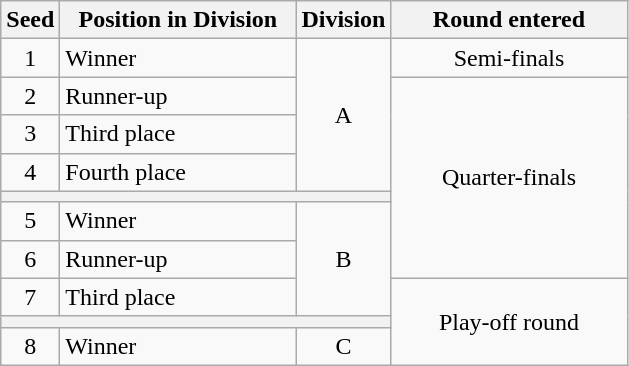<table class="wikitable floatright" style="text-align: center; font-size: 100%;">
<tr>
<th>Seed</th>
<th width=150>Position in Division</th>
<th>Division</th>
<th width=150>Round entered</th>
</tr>
<tr>
<td>1</td>
<td align=left>Winner</td>
<td rowspan=4>A</td>
<td>Semi-finals</td>
</tr>
<tr>
<td>2</td>
<td align=left>Runner-up</td>
<td rowspan=6>Quarter-finals</td>
</tr>
<tr>
<td>3</td>
<td align=left>Third place</td>
</tr>
<tr>
<td>4</td>
<td align=left>Fourth place</td>
</tr>
<tr>
<th colspan=3></th>
</tr>
<tr>
<td>5</td>
<td align=left>Winner</td>
<td rowspan=3>B</td>
</tr>
<tr>
<td>6</td>
<td align=left>Runner-up</td>
</tr>
<tr>
<td>7</td>
<td align=left>Third place</td>
<td rowspan=3>Play-off round</td>
</tr>
<tr>
<th colspan=3></th>
</tr>
<tr>
<td>8</td>
<td align=left>Winner</td>
<td>C</td>
</tr>
</table>
